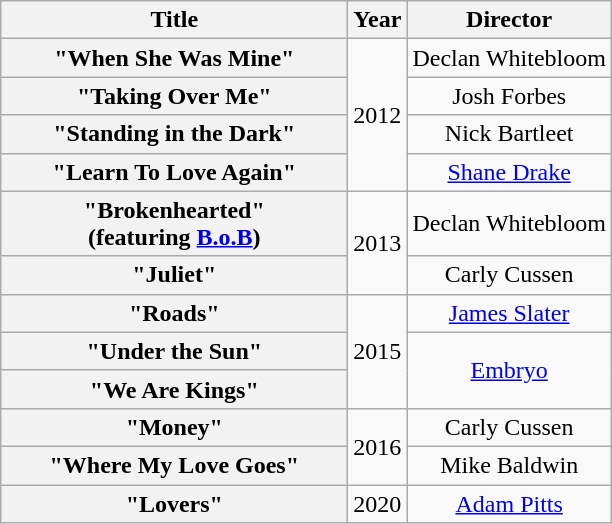<table class="wikitable plainrowheaders" style="text-align:center;">
<tr>
<th scope="col" style="width:14em;">Title</th>
<th scope="col" style="width:1em;">Year</th>
<th scope="col">Director</th>
</tr>
<tr>
<th scope="row">"When She Was Mine"</th>
<td rowspan="4">2012</td>
<td>Declan Whitebloom</td>
</tr>
<tr>
<th scope="row">"Taking Over Me"</th>
<td>Josh Forbes</td>
</tr>
<tr>
<th scope="row">"Standing in the Dark"</th>
<td>Nick Bartleet</td>
</tr>
<tr>
<th scope="row">"Learn To Love Again"</th>
<td><a href='#'>Shane Drake</a></td>
</tr>
<tr>
<th scope="row">"Brokenhearted"<br><span>(featuring <a href='#'>B.o.B</a>)</span></th>
<td rowspan="2">2013</td>
<td>Declan Whitebloom</td>
</tr>
<tr>
<th scope="row">"Juliet"</th>
<td>Carly Cussen</td>
</tr>
<tr>
<th scope="row">"Roads"</th>
<td rowspan="3">2015</td>
<td><a href='#'>James Slater</a></td>
</tr>
<tr>
<th scope="row">"Under the Sun"</th>
<td rowspan="2"><a href='#'>Embryo</a></td>
</tr>
<tr>
<th scope="row">"We Are Kings"</th>
</tr>
<tr>
<th scope="row">"Money"</th>
<td rowspan="2">2016</td>
<td>Carly Cussen</td>
</tr>
<tr>
<th scope="row">"Where My Love Goes"</th>
<td>Mike Baldwin</td>
</tr>
<tr>
<th scope="row">"Lovers"</th>
<td>2020</td>
<td><a href='#'>Adam Pitts</a></td>
</tr>
</table>
